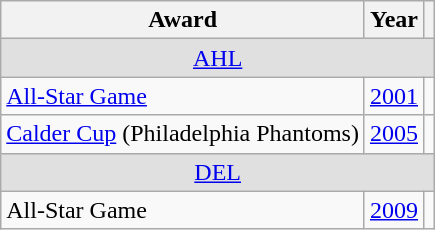<table class="wikitable">
<tr>
<th>Award</th>
<th>Year</th>
<th></th>
</tr>
<tr ALIGN="center" bgcolor="#e0e0e0">
<td colspan="3"><a href='#'>AHL</a></td>
</tr>
<tr>
<td><a href='#'>All-Star Game</a></td>
<td><a href='#'>2001</a></td>
<td></td>
</tr>
<tr>
<td><a href='#'>Calder Cup</a> (Philadelphia Phantoms)</td>
<td><a href='#'>2005</a></td>
<td></td>
</tr>
<tr ALIGN="center" bgcolor="#e0e0e0">
<td colspan="3"><a href='#'>DEL</a></td>
</tr>
<tr>
<td>All-Star Game</td>
<td><a href='#'>2009</a></td>
<td></td>
</tr>
</table>
